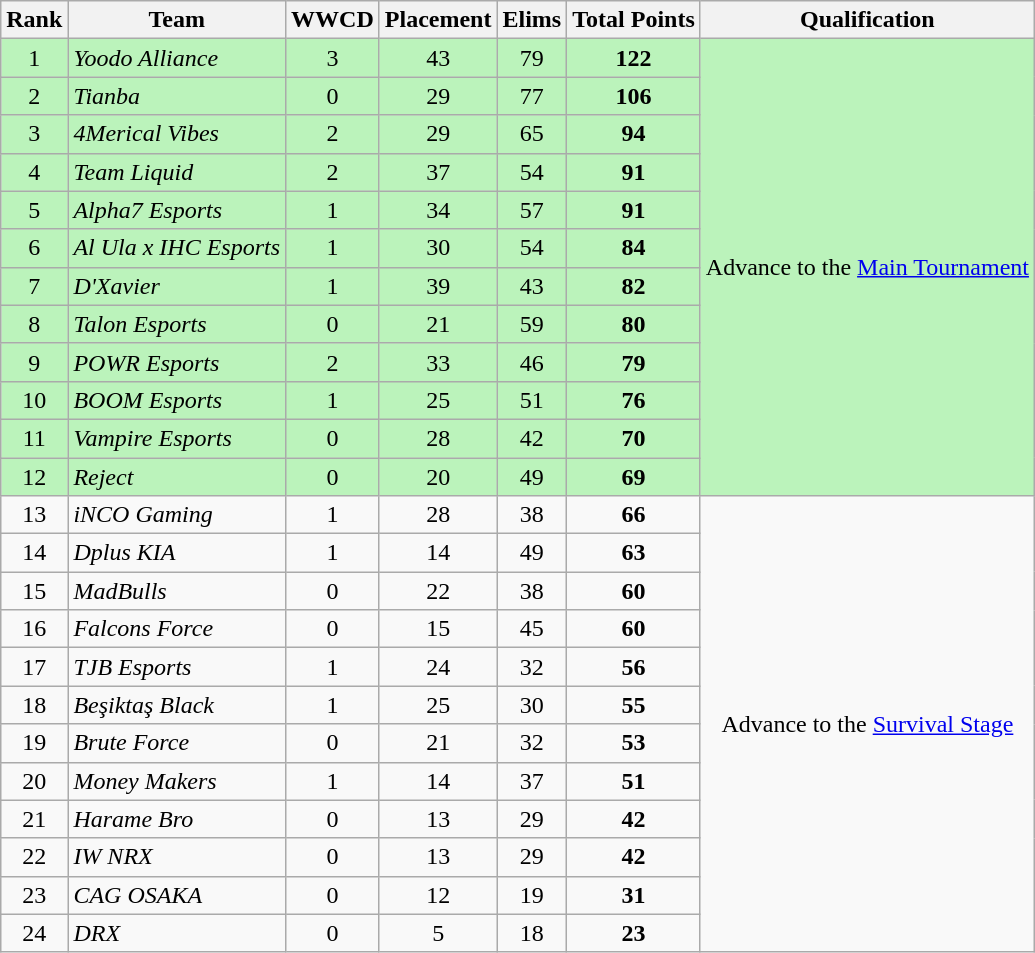<table class="wikitable" style="text-align:center">
<tr>
<th>Rank</th>
<th>Team</th>
<th>WWCD</th>
<th>Placement</th>
<th>Elims</th>
<th>Total Points</th>
<th>Qualification</th>
</tr>
<tr style="background:#BBF3BB">
<td>1</td>
<td style="text-align:left"> <em>Yoodo Alliance</em></td>
<td>3</td>
<td>43</td>
<td>79</td>
<td><strong>122</strong></td>
<td rowspan="12">Advance to the <a href='#'>Main Tournament</a></td>
</tr>
<tr style="background:#BBF3BB">
<td>2</td>
<td style="text-align:left"> <em>Tianba</em></td>
<td>0</td>
<td>29</td>
<td>77</td>
<td><strong>106</strong></td>
</tr>
<tr | style="background:#BBF3BB">
<td>3</td>
<td style="text-align:left"> <em>4Merical Vibes</em></td>
<td>2</td>
<td>29</td>
<td>65</td>
<td><strong>94</strong></td>
</tr>
<tr style="background:#BBF3BB">
<td>4</td>
<td style="text-align:left"> <em>Team Liquid</em></td>
<td>2</td>
<td>37</td>
<td>54</td>
<td><strong>91</strong></td>
</tr>
<tr style="background:#BBF3BB">
<td>5</td>
<td style="text-align:left"> <em>Alpha7 Esports</em></td>
<td>1</td>
<td>34</td>
<td>57</td>
<td><strong>91</strong></td>
</tr>
<tr style="background:#BBF3BB">
<td>6</td>
<td style="text-align:left"> <em>Al Ula x IHC Esports</em></td>
<td>1</td>
<td>30</td>
<td>54</td>
<td><strong>84</strong></td>
</tr>
<tr style="background:#BBF3BB">
<td>7</td>
<td style="text-align:left"> <em>D'Xavier</em></td>
<td>1</td>
<td>39</td>
<td>43</td>
<td><strong>82</strong></td>
</tr>
<tr style="background:#BBF3BB">
<td>8</td>
<td style="text-align:left"> <em>Talon Esports</em></td>
<td>0</td>
<td>21</td>
<td>59</td>
<td><strong>80</strong></td>
</tr>
<tr style="background:#BBF3BB">
<td>9</td>
<td style="text-align:left"> <em>POWR Esports</em></td>
<td>2</td>
<td>33</td>
<td>46</td>
<td><strong>79</strong></td>
</tr>
<tr style="background:#BBF3BB">
<td>10</td>
<td style="text-align:left"> <em>BOOM Esports</em></td>
<td>1</td>
<td>25</td>
<td>51</td>
<td><strong>76</strong></td>
</tr>
<tr style="background:#BBF3BB">
<td>11</td>
<td style="text-align:left"> <em>Vampire Esports</em></td>
<td>0</td>
<td>28</td>
<td>42</td>
<td><strong>70</strong></td>
</tr>
<tr style="background:#BBF3BB">
<td>12</td>
<td style="text-align:left"> <em>Reject</em></td>
<td>0</td>
<td>20</td>
<td>49</td>
<td><strong>69</strong></td>
</tr>
<tr>
<td>13</td>
<td style="text-align:left"> <em>iNCO Gaming</em></td>
<td>1</td>
<td>28</td>
<td>38</td>
<td><strong>66</strong></td>
<td rowspan="12">Advance to the <a href='#'>Survival Stage</a></td>
</tr>
<tr>
<td>14</td>
<td style="text-align:left"> <em>Dplus KIA</em></td>
<td>1</td>
<td>14</td>
<td>49</td>
<td><strong>63</strong></td>
</tr>
<tr>
<td>15</td>
<td style="text-align:left"> <em>MadBulls</em></td>
<td>0</td>
<td>22</td>
<td>38</td>
<td><strong>60</strong></td>
</tr>
<tr>
<td>16</td>
<td style="text-align:left"> <em>Falcons Force</em></td>
<td>0</td>
<td>15</td>
<td>45</td>
<td><strong>60</strong></td>
</tr>
<tr>
<td>17</td>
<td style="text-align:left"> <em>TJB Esports</em></td>
<td>1</td>
<td>24</td>
<td>32</td>
<td><strong>56</strong></td>
</tr>
<tr>
<td>18</td>
<td style="text-align:left"> <em>Beşiktaş Black</em></td>
<td>1</td>
<td>25</td>
<td>30</td>
<td><strong>55</strong></td>
</tr>
<tr>
<td>19</td>
<td style="text-align:left"> <em>Brute Force</em></td>
<td>0</td>
<td>21</td>
<td>32</td>
<td><strong>53</strong></td>
</tr>
<tr>
<td>20</td>
<td style="text-align:left"> <em>Money Makers</em></td>
<td>1</td>
<td>14</td>
<td>37</td>
<td><strong>51</strong></td>
</tr>
<tr>
<td>21</td>
<td style="text-align:left"> <em>Harame Bro</em></td>
<td>0</td>
<td>13</td>
<td>29</td>
<td><strong>42</strong></td>
</tr>
<tr>
<td>22</td>
<td style="text-align:left"> <em>IW NRX</em></td>
<td>0</td>
<td>13</td>
<td>29</td>
<td><strong>42</strong></td>
</tr>
<tr>
<td>23</td>
<td style="text-align:left"> <em>CAG OSAKA</em></td>
<td>0</td>
<td>12</td>
<td>19</td>
<td><strong>31</strong></td>
</tr>
<tr>
<td>24</td>
<td style="text-align:left"> <em>DRX</em></td>
<td>0</td>
<td>5</td>
<td>18</td>
<td><strong>23</strong></td>
</tr>
</table>
